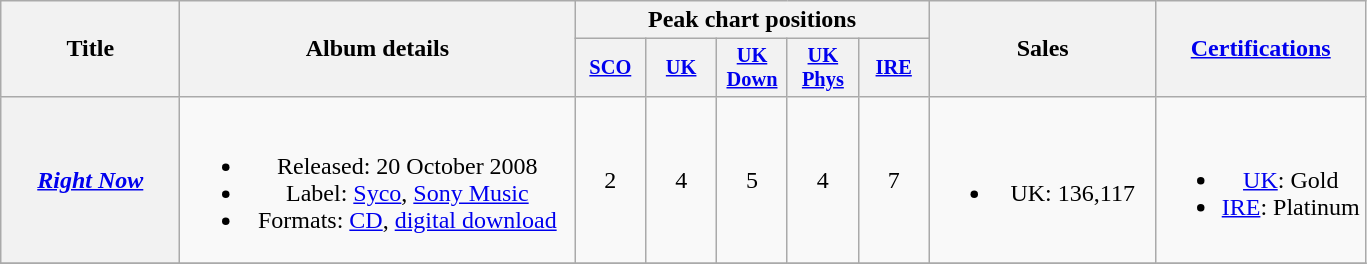<table class="wikitable plainrowheaders" style="text-align:center;" border="1">
<tr>
<th scope="col" rowspan="2" style="width:7em;">Title</th>
<th scope="col" rowspan="2" style="width:16em;">Album details</th>
<th scope="col" colspan="5">Peak chart positions</th>
<th scope="col" rowspan="2" style="width:9em;">Sales</th>
<th scope="col" rowspan="2"><a href='#'>Certifications</a></th>
</tr>
<tr>
<th scope="col" style="width:3em;font-size:85%;"><a href='#'>SCO</a><br></th>
<th scope="col" style="width:3em;font-size:85%;"><a href='#'>UK</a><br></th>
<th scope="col" style="width:3em;font-size:85%;"><a href='#'>UK Down</a><br></th>
<th scope="col" style="width:3em;font-size:85%;"><a href='#'>UK Phys</a><br></th>
<th scope="col" style="width:3em;font-size:85%;"><a href='#'>IRE</a><br></th>
</tr>
<tr>
<th scope="row"><em><a href='#'>Right Now</a></em></th>
<td><br><ul><li>Released: 20 October 2008</li><li>Label: <a href='#'>Syco</a>, <a href='#'>Sony Music</a></li><li>Formats: <a href='#'>CD</a>, <a href='#'>digital download</a></li></ul></td>
<td>2</td>
<td>4</td>
<td>5</td>
<td>4</td>
<td>7</td>
<td><br><ul><li>UK: 136,117</li></ul></td>
<td><br><ul><li><a href='#'>UK</a>: Gold</li><li><a href='#'>IRE</a>: Platinum</li></ul></td>
</tr>
<tr>
</tr>
</table>
